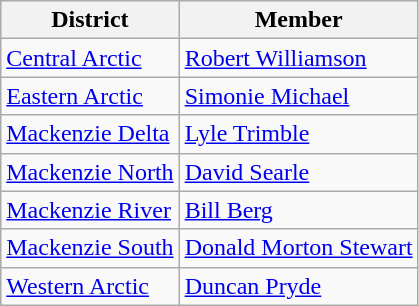<table class="wikitable">
<tr>
<th>District</th>
<th>Member</th>
</tr>
<tr>
<td><a href='#'>Central Arctic</a></td>
<td><a href='#'>Robert Williamson</a></td>
</tr>
<tr>
<td><a href='#'>Eastern Arctic</a></td>
<td><a href='#'>Simonie Michael</a></td>
</tr>
<tr>
<td><a href='#'>Mackenzie Delta</a></td>
<td><a href='#'>Lyle Trimble</a></td>
</tr>
<tr>
<td><a href='#'>Mackenzie North</a></td>
<td><a href='#'>David Searle</a></td>
</tr>
<tr>
<td><a href='#'>Mackenzie River</a></td>
<td><a href='#'>Bill Berg</a></td>
</tr>
<tr>
<td><a href='#'>Mackenzie South</a></td>
<td><a href='#'>Donald Morton Stewart</a></td>
</tr>
<tr>
<td><a href='#'>Western Arctic</a></td>
<td><a href='#'>Duncan Pryde</a></td>
</tr>
</table>
